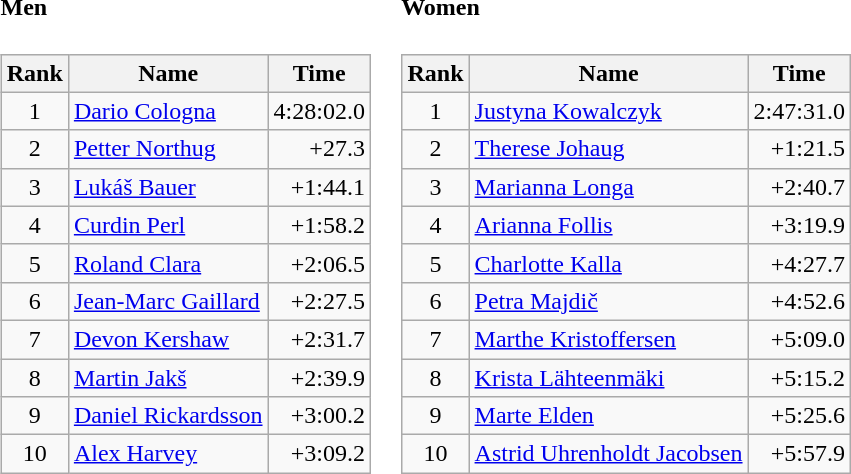<table border="0">
<tr>
<td valign="top"><br><h4>Men</h4><table class="wikitable">
<tr>
<th>Rank</th>
<th>Name</th>
<th>Time</th>
</tr>
<tr>
<td style="text-align:center;">1</td>
<td> <a href='#'>Dario Cologna</a>  </td>
<td align="right">4:28:02.0</td>
</tr>
<tr>
<td style="text-align:center;">2</td>
<td> <a href='#'>Petter Northug</a></td>
<td align="right">+27.3</td>
</tr>
<tr>
<td style="text-align:center;">3</td>
<td> <a href='#'>Lukáš Bauer</a></td>
<td align="right">+1:44.1</td>
</tr>
<tr>
<td style="text-align:center;">4</td>
<td> <a href='#'>Curdin Perl</a></td>
<td align="right">+1:58.2</td>
</tr>
<tr>
<td style="text-align:center;">5</td>
<td> <a href='#'>Roland Clara</a></td>
<td align="right">+2:06.5</td>
</tr>
<tr>
<td style="text-align:center;">6</td>
<td> <a href='#'>Jean-Marc Gaillard</a></td>
<td align="right">+2:27.5</td>
</tr>
<tr>
<td style="text-align:center;">7</td>
<td> <a href='#'>Devon Kershaw</a></td>
<td align="right">+2:31.7</td>
</tr>
<tr>
<td style="text-align:center;">8</td>
<td> <a href='#'>Martin Jakš</a></td>
<td align="right">+2:39.9</td>
</tr>
<tr>
<td style="text-align:center;">9</td>
<td> <a href='#'>Daniel Rickardsson</a></td>
<td align="right">+3:00.2</td>
</tr>
<tr>
<td style="text-align:center;">10</td>
<td> <a href='#'>Alex Harvey</a></td>
<td align="right">+3:09.2</td>
</tr>
</table>
</td>
<td valign="top"><br><h4>Women</h4><table class="wikitable">
<tr>
<th>Rank</th>
<th>Name</th>
<th>Time</th>
</tr>
<tr>
<td style="text-align:center;">1</td>
<td> <a href='#'>Justyna Kowalczyk</a>  </td>
<td align="right">2:47:31.0</td>
</tr>
<tr>
<td style="text-align:center;">2</td>
<td> <a href='#'>Therese Johaug</a></td>
<td align="right">+1:21.5</td>
</tr>
<tr>
<td style="text-align:center;">3</td>
<td> <a href='#'>Marianna Longa</a></td>
<td align="right">+2:40.7</td>
</tr>
<tr>
<td style="text-align:center;">4</td>
<td> <a href='#'>Arianna Follis</a></td>
<td align="right">+3:19.9</td>
</tr>
<tr>
<td style="text-align:center;">5</td>
<td> <a href='#'>Charlotte Kalla</a></td>
<td align="right">+4:27.7</td>
</tr>
<tr>
<td style="text-align:center;">6</td>
<td> <a href='#'>Petra Majdič</a></td>
<td align="right">+4:52.6</td>
</tr>
<tr>
<td style="text-align:center;">7</td>
<td> <a href='#'>Marthe Kristoffersen</a></td>
<td align="right">+5:09.0</td>
</tr>
<tr>
<td style="text-align:center;">8</td>
<td> <a href='#'>Krista Lähteenmäki</a></td>
<td align="right">+5:15.2</td>
</tr>
<tr>
<td style="text-align:center;">9</td>
<td> <a href='#'>Marte Elden</a></td>
<td align="right">+5:25.6</td>
</tr>
<tr>
<td style="text-align:center;">10</td>
<td> <a href='#'>Astrid Uhrenholdt Jacobsen</a></td>
<td align="right">+5:57.9</td>
</tr>
</table>
</td>
</tr>
</table>
